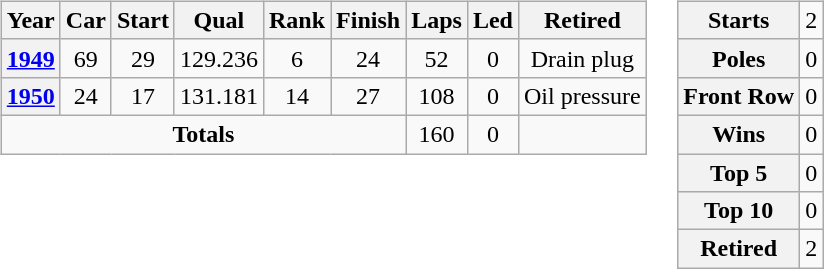<table>
<tr ---- valign="top">
<td><br><table class="wikitable" style="text-align:center">
<tr>
<th>Year</th>
<th>Car</th>
<th>Start</th>
<th>Qual</th>
<th>Rank</th>
<th>Finish</th>
<th>Laps</th>
<th>Led</th>
<th>Retired</th>
</tr>
<tr>
<th><a href='#'>1949</a></th>
<td>69</td>
<td>29</td>
<td>129.236</td>
<td>6</td>
<td>24</td>
<td>52</td>
<td>0</td>
<td>Drain plug</td>
</tr>
<tr>
<th><a href='#'>1950</a></th>
<td>24</td>
<td>17</td>
<td>131.181</td>
<td>14</td>
<td>27</td>
<td>108</td>
<td>0</td>
<td>Oil pressure</td>
</tr>
<tr>
<td colspan="6"><strong>Totals</strong></td>
<td>160</td>
<td>0</td>
<td></td>
</tr>
</table>
</td>
<td><br><table class="wikitable" style="text-align:center">
<tr>
<th>Starts</th>
<td>2</td>
</tr>
<tr>
<th>Poles</th>
<td>0</td>
</tr>
<tr>
<th>Front Row</th>
<td>0</td>
</tr>
<tr>
<th>Wins</th>
<td>0</td>
</tr>
<tr>
<th>Top 5</th>
<td>0</td>
</tr>
<tr>
<th>Top 10</th>
<td>0</td>
</tr>
<tr>
<th>Retired</th>
<td>2</td>
</tr>
</table>
</td>
</tr>
</table>
